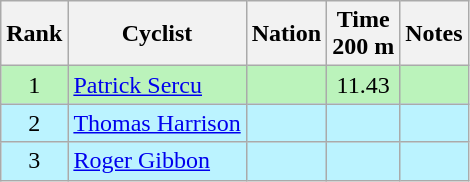<table class="wikitable sortable" style="text-align:center">
<tr>
<th>Rank</th>
<th>Cyclist</th>
<th>Nation</th>
<th>Time<br>200 m</th>
<th>Notes</th>
</tr>
<tr bgcolor=bbf3bb>
<td>1</td>
<td align=left><a href='#'>Patrick Sercu</a></td>
<td align=left></td>
<td>11.43</td>
<td></td>
</tr>
<tr bgcolor=bbf3ff>
<td>2</td>
<td align=left><a href='#'>Thomas Harrison</a></td>
<td align=left></td>
<td></td>
<td></td>
</tr>
<tr bgcolor=bbf3ff>
<td>3</td>
<td align=left><a href='#'>Roger Gibbon</a></td>
<td align=left></td>
<td></td>
<td></td>
</tr>
</table>
